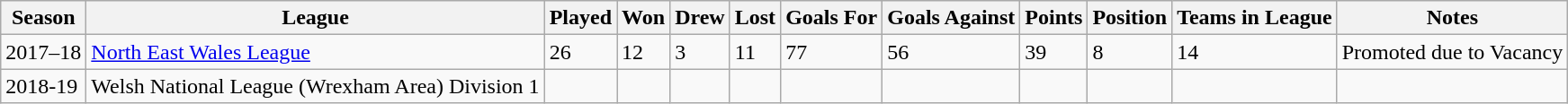<table class="wikitable">
<tr>
<th>Season</th>
<th>League</th>
<th>Played</th>
<th>Won</th>
<th>Drew</th>
<th>Lost</th>
<th>Goals For</th>
<th>Goals Against</th>
<th>Points</th>
<th>Position</th>
<th>Teams in League</th>
<th>Notes</th>
</tr>
<tr>
<td>2017–18</td>
<td><a href='#'>North East Wales League</a></td>
<td>26</td>
<td>12</td>
<td>3</td>
<td>11</td>
<td>77</td>
<td>56</td>
<td>39</td>
<td>8</td>
<td>14</td>
<td>Promoted due to Vacancy</td>
</tr>
<tr>
<td>2018-19</td>
<td>Welsh National League (Wrexham Area) Division 1</td>
<td></td>
<td></td>
<td></td>
<td></td>
<td></td>
<td></td>
<td></td>
<td></td>
<td></td>
<td></td>
</tr>
</table>
